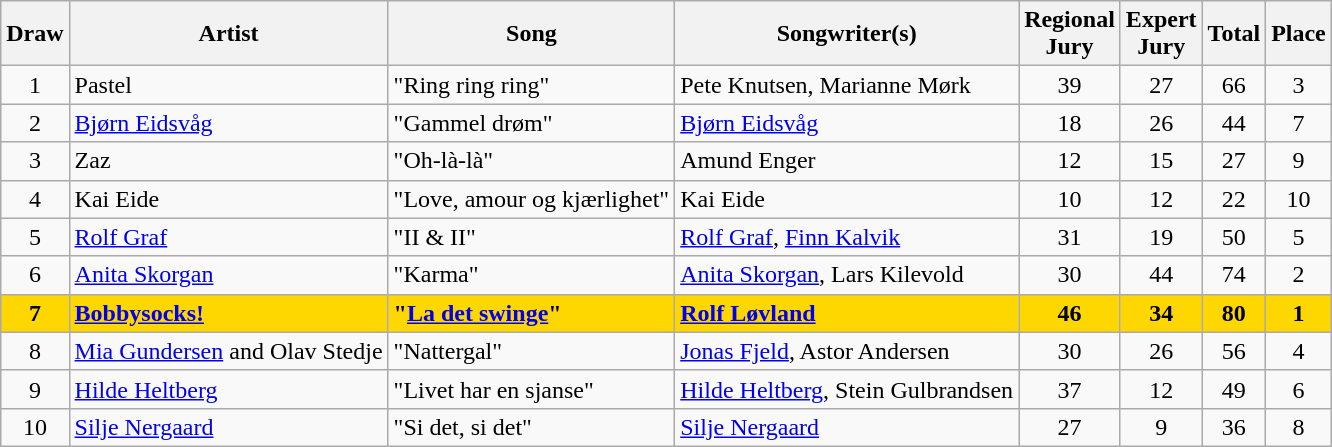<table class="sortable wikitable" style="margin: 1em auto 1em auto; text-align:center">
<tr>
<th>Draw</th>
<th>Artist</th>
<th>Song</th>
<th>Songwriter(s)</th>
<th>Regional<br>Jury</th>
<th>Expert<br>Jury</th>
<th>Total</th>
<th>Place</th>
</tr>
<tr>
<td>1</td>
<td align="left">Pastel</td>
<td align="left">"Ring ring ring"</td>
<td align="left">Pete Knutsen, Marianne Mørk</td>
<td>39</td>
<td>27</td>
<td>66</td>
<td>3</td>
</tr>
<tr>
<td>2</td>
<td align="left"><a href='#'>Bjørn Eidsvåg</a></td>
<td align="left">"Gammel drøm"</td>
<td align="left"><a href='#'>Bjørn Eidsvåg</a></td>
<td>18</td>
<td>26</td>
<td>44</td>
<td>7</td>
</tr>
<tr>
<td>3</td>
<td align="left">Zaz</td>
<td align="left">"Oh-là-là"</td>
<td align="left">Amund Enger</td>
<td>12</td>
<td>15</td>
<td>27</td>
<td>9</td>
</tr>
<tr>
<td>4</td>
<td align="left">Kai Eide</td>
<td align="left">"Love, amour og kjærlighet"</td>
<td align="left">Kai Eide</td>
<td>10</td>
<td>12</td>
<td>22</td>
<td>10</td>
</tr>
<tr>
<td>5</td>
<td align="left"><a href='#'>Rolf Graf</a></td>
<td align="left">"II & II"</td>
<td align="left"><a href='#'>Rolf Graf</a>, <a href='#'>Finn Kalvik</a></td>
<td>31</td>
<td>19</td>
<td>50</td>
<td>5</td>
</tr>
<tr>
<td>6</td>
<td align="left"><a href='#'>Anita Skorgan</a></td>
<td align="left">"Karma"</td>
<td align="left"><a href='#'>Anita Skorgan</a>, Lars Kilevold</td>
<td>30</td>
<td>44</td>
<td>74</td>
<td>2</td>
</tr>
<tr style="font-weight:bold; background:gold;">
<td>7</td>
<td align="left"><a href='#'>Bobbysocks!</a></td>
<td align="left">"<a href='#'>La det swinge</a>"</td>
<td align="left"><a href='#'>Rolf Løvland</a></td>
<td>46</td>
<td>34</td>
<td>80</td>
<td>1</td>
</tr>
<tr>
<td>8</td>
<td align="left"><a href='#'>Mia Gundersen</a> and Olav Stedje</td>
<td align="left">"Nattergal"</td>
<td align="left"><a href='#'>Jonas Fjeld</a>, Astor Andersen</td>
<td>30</td>
<td>26</td>
<td>56</td>
<td>4</td>
</tr>
<tr>
<td>9</td>
<td align="left"><a href='#'>Hilde Heltberg</a></td>
<td align="left">"Livet har en sjanse"</td>
<td align="left"><a href='#'>Hilde Heltberg</a>, Stein Gulbrandsen</td>
<td>37</td>
<td>12</td>
<td>49</td>
<td>6</td>
</tr>
<tr>
<td>10</td>
<td align="left"><a href='#'>Silje Nergaard</a></td>
<td align="left">"Si det, si det"</td>
<td align="left"><a href='#'>Silje Nergaard</a></td>
<td>27</td>
<td>9</td>
<td>36</td>
<td>8</td>
</tr>
</table>
